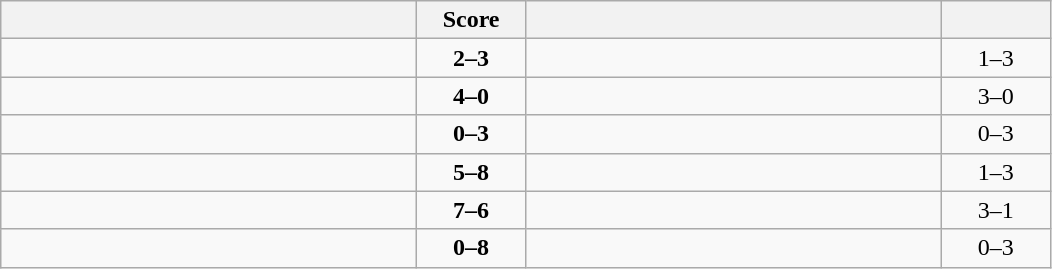<table class="wikitable" style="text-align: center; ">
<tr>
<th align="right" width="270"></th>
<th width="65">Score</th>
<th align="left" width="270"></th>
<th width="65"></th>
</tr>
<tr>
<td align="left"></td>
<td><strong>2–3</strong></td>
<td align="left"><strong></strong></td>
<td>1–3 <strong></strong></td>
</tr>
<tr>
<td align="left"><strong></strong></td>
<td><strong>4–0</strong></td>
<td align="left"></td>
<td>3–0 <strong></strong></td>
</tr>
<tr>
<td align="left"></td>
<td><strong>0–3</strong></td>
<td align="left"><strong></strong></td>
<td>0–3 <strong></strong></td>
</tr>
<tr>
<td align="left"></td>
<td><strong>5–8</strong></td>
<td align="left"><strong></strong></td>
<td>1–3 <strong></strong></td>
</tr>
<tr>
<td align="left"><strong></strong></td>
<td><strong>7–6</strong></td>
<td align="left"></td>
<td>3–1 <strong></strong></td>
</tr>
<tr>
<td align="left"></td>
<td><strong>0–8</strong></td>
<td align="left"><strong></strong></td>
<td>0–3 <strong></strong></td>
</tr>
</table>
